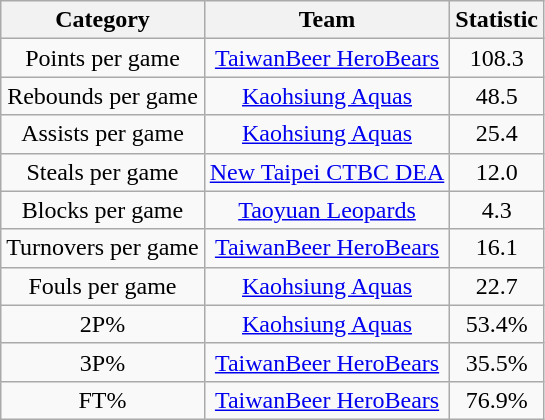<table class="wikitable" style="text-align:center">
<tr>
<th>Category</th>
<th>Team</th>
<th>Statistic</th>
</tr>
<tr>
<td>Points per game</td>
<td><a href='#'>TaiwanBeer HeroBears</a></td>
<td>108.3</td>
</tr>
<tr>
<td>Rebounds per game</td>
<td><a href='#'>Kaohsiung Aquas</a></td>
<td>48.5</td>
</tr>
<tr>
<td>Assists per game</td>
<td><a href='#'>Kaohsiung Aquas</a></td>
<td>25.4</td>
</tr>
<tr>
<td>Steals per game</td>
<td><a href='#'>New Taipei CTBC DEA</a></td>
<td>12.0</td>
</tr>
<tr>
<td>Blocks per game</td>
<td><a href='#'>Taoyuan Leopards</a></td>
<td>4.3</td>
</tr>
<tr>
<td>Turnovers per game</td>
<td><a href='#'>TaiwanBeer HeroBears</a></td>
<td>16.1</td>
</tr>
<tr>
<td>Fouls per game</td>
<td><a href='#'>Kaohsiung Aquas</a></td>
<td>22.7</td>
</tr>
<tr>
<td>2P%</td>
<td><a href='#'>Kaohsiung Aquas</a></td>
<td>53.4%</td>
</tr>
<tr>
<td>3P%</td>
<td><a href='#'>TaiwanBeer HeroBears</a></td>
<td>35.5%</td>
</tr>
<tr>
<td>FT%</td>
<td><a href='#'>TaiwanBeer HeroBears</a></td>
<td>76.9%</td>
</tr>
</table>
